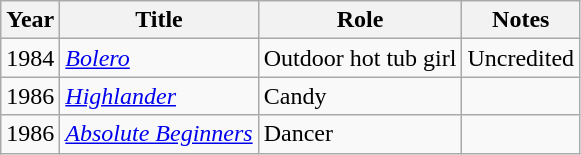<table class="wikitable">
<tr>
<th>Year</th>
<th>Title</th>
<th>Role</th>
<th>Notes</th>
</tr>
<tr>
<td>1984</td>
<td><em><a href='#'>Bolero</a></em></td>
<td>Outdoor hot tub girl</td>
<td>Uncredited</td>
</tr>
<tr>
<td>1986</td>
<td><em><a href='#'>Highlander</a></em></td>
<td>Candy</td>
<td></td>
</tr>
<tr>
<td>1986</td>
<td><em><a href='#'>Absolute Beginners</a></em></td>
<td>Dancer</td>
<td></td>
</tr>
</table>
